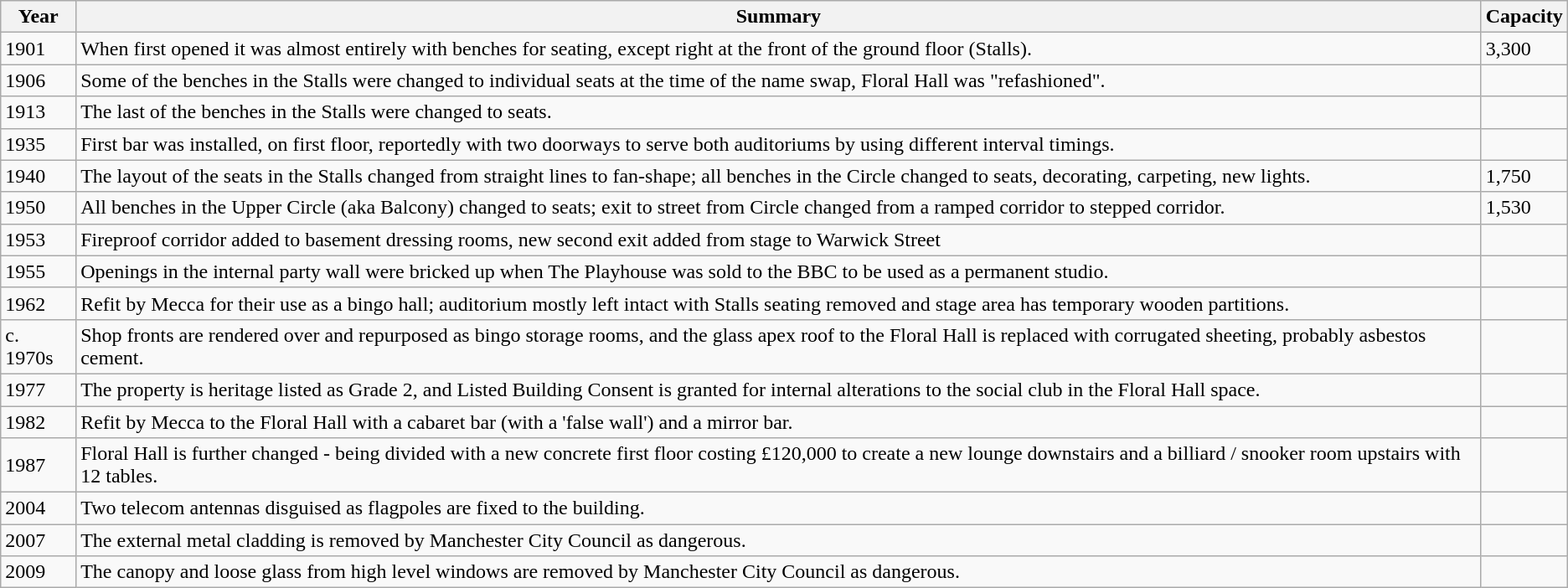<table class="wikitable">
<tr>
<th>Year</th>
<th>Summary</th>
<th>Capacity</th>
</tr>
<tr>
<td>1901</td>
<td>When first opened it was almost entirely with benches for seating, except right at the front of the ground floor (Stalls).</td>
<td>3,300</td>
</tr>
<tr>
<td>1906</td>
<td>Some of the benches in the Stalls were changed to individual seats at the time of the name swap, Floral Hall was "refashioned".</td>
<td></td>
</tr>
<tr>
<td>1913</td>
<td>The last of the benches in the Stalls were changed to seats.</td>
<td></td>
</tr>
<tr>
<td>1935</td>
<td>First bar was installed, on first floor, reportedly with two doorways to serve both auditoriums by using different interval timings.</td>
<td></td>
</tr>
<tr>
<td>1940</td>
<td>The layout of the seats in the Stalls changed from straight lines to fan-shape; all benches in the Circle changed to seats, decorating, carpeting, new lights.</td>
<td>1,750</td>
</tr>
<tr>
<td>1950</td>
<td>All benches in the Upper Circle (aka Balcony) changed to seats; exit to street from Circle changed from a ramped corridor to stepped corridor.</td>
<td>1,530</td>
</tr>
<tr>
<td>1953</td>
<td>Fireproof corridor added to basement dressing rooms, new second exit added from stage to Warwick Street</td>
<td></td>
</tr>
<tr>
<td>1955</td>
<td>Openings in the internal party wall were bricked up when The Playhouse was sold to the BBC to be used as a permanent studio.</td>
<td></td>
</tr>
<tr>
<td>1962</td>
<td>Refit by Mecca for their use as a bingo hall; auditorium mostly left intact with Stalls seating removed and stage area has temporary wooden partitions.</td>
<td></td>
</tr>
<tr>
<td>c. 1970s</td>
<td>Shop fronts are rendered over and repurposed as bingo storage rooms, and the glass apex roof to the Floral Hall is replaced with corrugated sheeting, probably asbestos cement.</td>
<td></td>
</tr>
<tr>
<td>1977</td>
<td>The property is heritage listed as Grade 2, and Listed Building Consent is granted for internal alterations to the social club in the Floral Hall space.</td>
<td></td>
</tr>
<tr>
<td>1982</td>
<td>Refit by Mecca to the Floral Hall with a cabaret bar (with a 'false wall') and a mirror bar.</td>
<td></td>
</tr>
<tr>
<td>1987</td>
<td>Floral Hall is further changed - being divided with a new concrete first floor costing £120,000 to create a new lounge downstairs and a billiard / snooker room upstairs with 12 tables.</td>
<td></td>
</tr>
<tr>
<td>2004</td>
<td>Two telecom antennas disguised as flagpoles are fixed to the building.</td>
<td></td>
</tr>
<tr>
<td>2007</td>
<td>The external metal cladding is removed by Manchester City Council as dangerous.</td>
<td></td>
</tr>
<tr>
<td>2009</td>
<td>The canopy and loose glass from high level windows are removed by Manchester City Council as dangerous.</td>
<td></td>
</tr>
</table>
